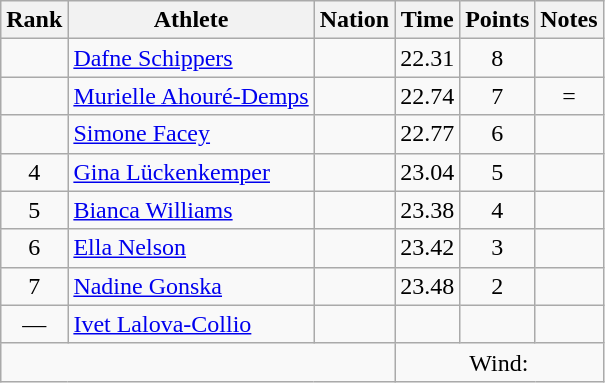<table class="wikitable sortable" style="text-align:center;">
<tr>
<th scope="col" style="width: 10px;">Rank</th>
<th scope="col">Athlete</th>
<th scope="col">Nation</th>
<th scope="col">Time</th>
<th scope="col">Points</th>
<th scope="col">Notes</th>
</tr>
<tr>
<td></td>
<td align=left><a href='#'>Dafne Schippers</a></td>
<td align=left></td>
<td>22.31</td>
<td>8</td>
<td></td>
</tr>
<tr>
<td></td>
<td align=left><a href='#'>Murielle Ahouré-Demps</a></td>
<td align=left></td>
<td>22.74</td>
<td>7</td>
<td>=</td>
</tr>
<tr>
<td></td>
<td align=left><a href='#'>Simone Facey</a></td>
<td align=left></td>
<td>22.77</td>
<td>6</td>
<td></td>
</tr>
<tr>
<td>4</td>
<td align=left><a href='#'>Gina Lückenkemper</a></td>
<td align=left></td>
<td>23.04</td>
<td>5</td>
<td></td>
</tr>
<tr>
<td>5</td>
<td align=left><a href='#'>Bianca Williams</a></td>
<td align=left></td>
<td>23.38</td>
<td>4</td>
<td></td>
</tr>
<tr>
<td>6</td>
<td align=left><a href='#'>Ella Nelson</a></td>
<td align=left></td>
<td>23.42</td>
<td>3</td>
<td></td>
</tr>
<tr>
<td>7</td>
<td align=left><a href='#'>Nadine Gonska</a></td>
<td align=left></td>
<td>23.48</td>
<td>2</td>
<td></td>
</tr>
<tr>
<td>—</td>
<td align=left><a href='#'>Ivet Lalova-Collio</a></td>
<td align=left></td>
<td></td>
<td></td>
<td></td>
</tr>
<tr class="sortbottom">
<td colspan="3"></td>
<td colspan="3">Wind: </td>
</tr>
</table>
